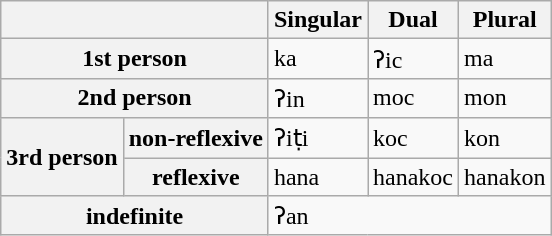<table class="wikitable">
<tr>
<th colspan="2"></th>
<th>Singular</th>
<th>Dual</th>
<th>Plural</th>
</tr>
<tr>
<th colspan="2">1st person</th>
<td>ka</td>
<td>ʔic</td>
<td>ma</td>
</tr>
<tr>
<th colspan="2">2nd person</th>
<td>ʔin</td>
<td>moc</td>
<td>mon</td>
</tr>
<tr>
<th rowspan="2">3rd person</th>
<th>non-reflexive</th>
<td>ʔiṭi</td>
<td>koc</td>
<td>kon</td>
</tr>
<tr>
<th>reflexive</th>
<td>hana</td>
<td>hanakoc</td>
<td>hanakon</td>
</tr>
<tr>
<th colspan="2">indefinite</th>
<td colspan="3">ʔan</td>
</tr>
</table>
